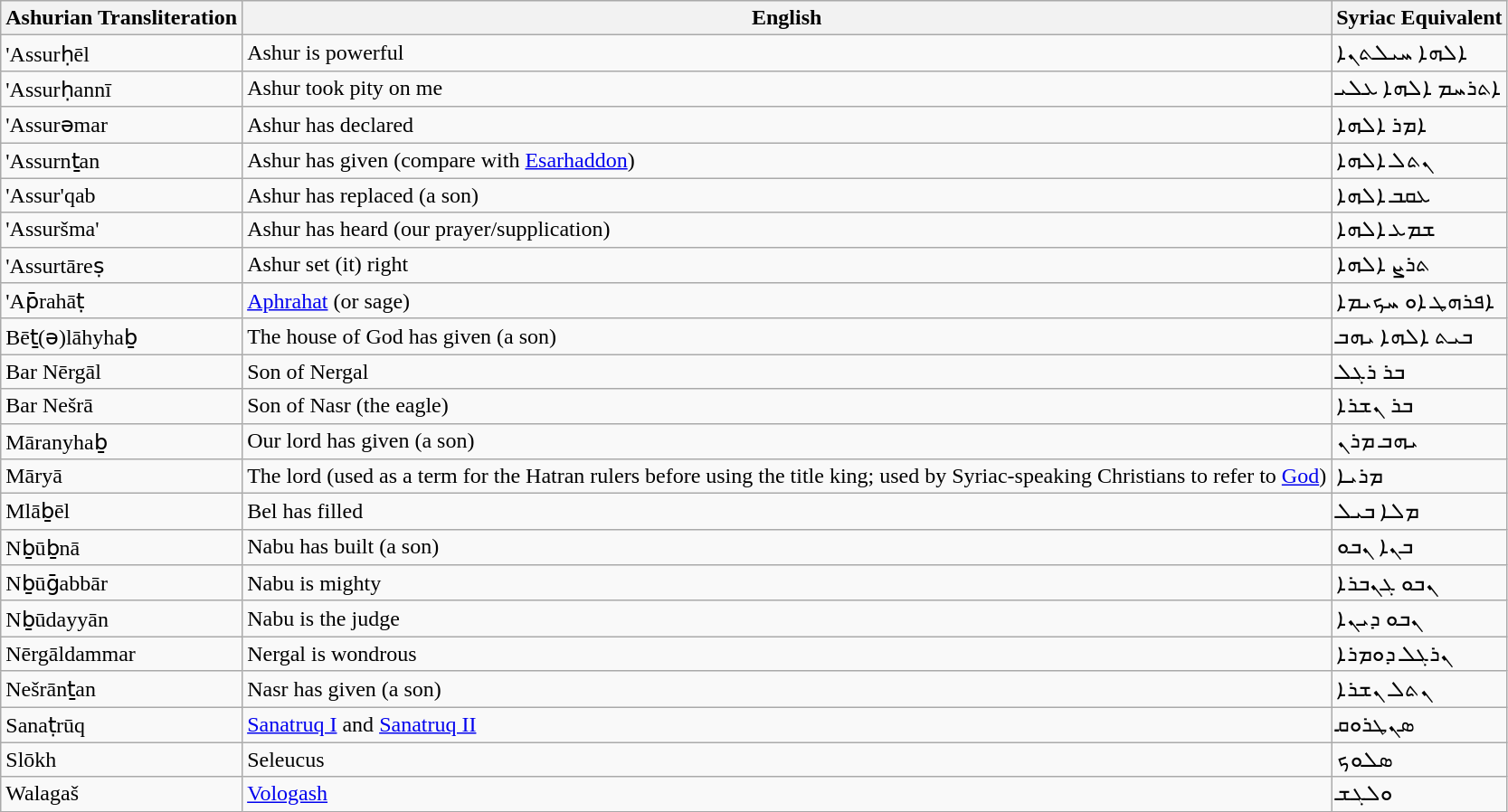<table class="wikitable">
<tr>
<th>Ashurian Transliteration</th>
<th>English</th>
<th>Syriac Equivalent</th>
</tr>
<tr>
<td>'Assurḥēl</td>
<td>Ashur is powerful</td>
<td>ܐܠܗܐ ܚܝܠܬܢܐ</td>
</tr>
<tr>
<td>'Assurḥannī</td>
<td>Ashur took pity on me</td>
<td>ܐܬܪܚܡ ܐܠܗܐ ܥܠܝ</td>
</tr>
<tr>
<td>'Assurəmar</td>
<td>Ashur has declared</td>
<td>ܐܡܪ ܐܠܗܐ</td>
</tr>
<tr>
<td>'Assurnṯan</td>
<td>Ashur has given (compare with <a href='#'>Esarhaddon</a>)</td>
<td>ܢܬܠ ܐܠܗܐ</td>
</tr>
<tr>
<td>'Assur'qab</td>
<td>Ashur has replaced (a son)</td>
<td>ܥܩܒ ܐܠܗܐ</td>
</tr>
<tr>
<td>'Assuršma'</td>
<td>Ashur has heard (our prayer/supplication)</td>
<td>ܫܡܥ ܐܠܗܐ</td>
</tr>
<tr>
<td>'Assurtāreṣ</td>
<td>Ashur set (it) right</td>
<td>ܬܪܨ ܐܠܗܐ</td>
</tr>
<tr>
<td>'Ap̄rahāṭ</td>
<td><a href='#'>Aphrahat</a> (or sage)</td>
<td>ܐܦܪܗܛ ܐܘ ܚܟܝܡܐ</td>
</tr>
<tr>
<td>Bēṯ(ə)lāhyhaḇ</td>
<td>The house of God has given (a son)</td>
<td>ܒܝܬ ܐܠܗܐ ܝܗܒ</td>
</tr>
<tr>
<td>Bar Nērgāl</td>
<td>Son of Nergal</td>
<td>ܒܪ ܪܓܠ</td>
</tr>
<tr>
<td>Bar Nešrā</td>
<td>Son of Nasr (the eagle)</td>
<td>ܒܪ ܢܫܪܐ</td>
</tr>
<tr>
<td>Māranyhaḇ</td>
<td>Our lord has given (a son)</td>
<td>ܝܗܒ ܡܪܢ</td>
</tr>
<tr>
<td>Māryā</td>
<td>The lord (used as a term for the Hatran rulers before using the title king; used by Syriac-speaking Christians to refer to <a href='#'>God</a>)</td>
<td>ܡܪܝܐ</td>
</tr>
<tr>
<td>Mlāḇēl</td>
<td>Bel has filled</td>
<td>ܡܠܐ ܒܝܠ</td>
</tr>
<tr>
<td>Nḇūḇnā</td>
<td>Nabu has built (a son)</td>
<td>ܒܢܐ ܢܒܘ</td>
</tr>
<tr>
<td>Nḇūḡabbār</td>
<td>Nabu is mighty</td>
<td>ܢܒܘ ܓܢܒܪܐ</td>
</tr>
<tr>
<td>Nḇūdayyān</td>
<td>Nabu is the judge</td>
<td>ܢܒܘ ܕܝܢܐ</td>
</tr>
<tr>
<td>Nērgāldammar</td>
<td>Nergal is wondrous</td>
<td>ܢܪܓܠ ܕܘܡܪܐ</td>
</tr>
<tr>
<td>Nešrānṯan</td>
<td>Nasr has given (a son)</td>
<td>ܢܬܠ ܢܫܪܐ</td>
</tr>
<tr>
<td>Sanaṭrūq</td>
<td><a href='#'>Sanatruq I</a> and <a href='#'>Sanatruq II</a></td>
<td>ܣܢܛܪܘܩ</td>
</tr>
<tr>
<td>Slōkh</td>
<td>Seleucus</td>
<td>ܣܠܘܟ</td>
</tr>
<tr>
<td>Walagaš</td>
<td><a href='#'>Vologash</a></td>
<td>ܘܠܓܫ</td>
</tr>
</table>
